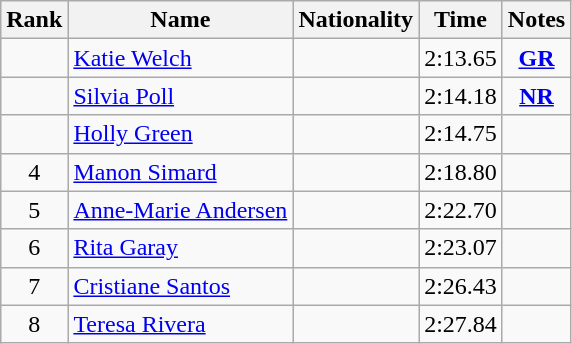<table class="wikitable sortable" style="text-align:center">
<tr>
<th>Rank</th>
<th>Name</th>
<th>Nationality</th>
<th>Time</th>
<th>Notes</th>
</tr>
<tr>
<td></td>
<td align=left><a href='#'>Katie Welch</a></td>
<td align=left></td>
<td>2:13.65</td>
<td><strong><a href='#'>GR</a></strong></td>
</tr>
<tr>
<td></td>
<td align=left><a href='#'>Silvia Poll</a></td>
<td align=left></td>
<td>2:14.18</td>
<td><strong><a href='#'>NR</a></strong></td>
</tr>
<tr>
<td></td>
<td align=left><a href='#'>Holly Green</a></td>
<td align=left></td>
<td>2:14.75</td>
<td></td>
</tr>
<tr>
<td>4</td>
<td align=left><a href='#'>Manon Simard</a></td>
<td align=left></td>
<td>2:18.80</td>
<td></td>
</tr>
<tr>
<td>5</td>
<td align=left><a href='#'>Anne-Marie Andersen</a></td>
<td align=left></td>
<td>2:22.70</td>
<td></td>
</tr>
<tr>
<td>6</td>
<td align=left><a href='#'>Rita Garay</a></td>
<td align=left></td>
<td>2:23.07</td>
<td></td>
</tr>
<tr>
<td>7</td>
<td align=left><a href='#'>Cristiane Santos</a></td>
<td align=left></td>
<td>2:26.43</td>
<td></td>
</tr>
<tr>
<td>8</td>
<td align=left><a href='#'>Teresa Rivera</a></td>
<td align=left></td>
<td>2:27.84</td>
<td></td>
</tr>
</table>
